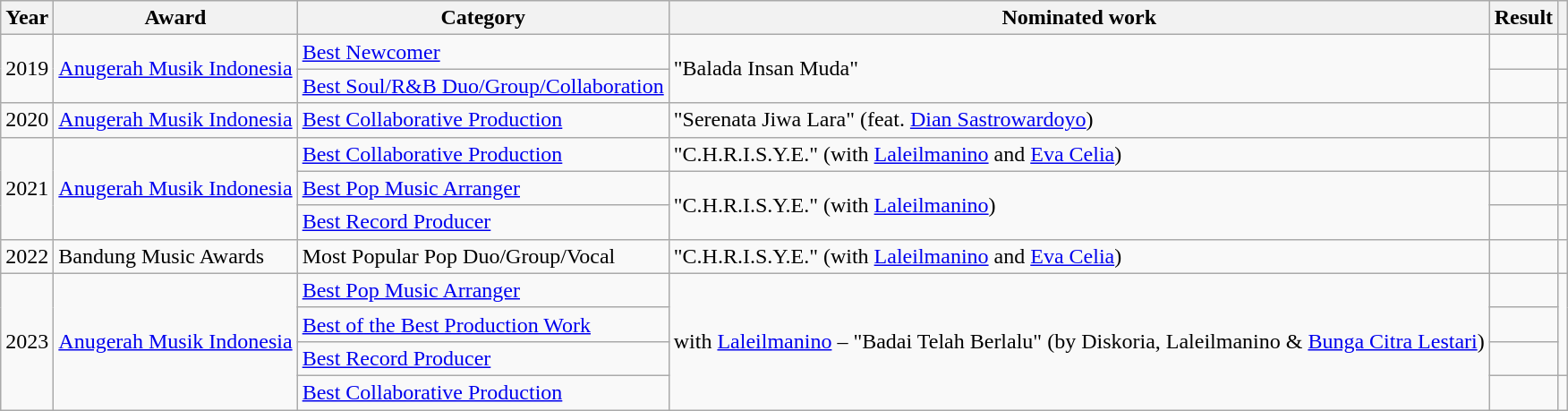<table class="wikitable sortable">
<tr>
<th>Year</th>
<th>Award</th>
<th>Category</th>
<th>Nominated work</th>
<th>Result</th>
<th></th>
</tr>
<tr>
<td rowspan="2">2019</td>
<td rowspan="2"><a href='#'>Anugerah Musik Indonesia</a></td>
<td><a href='#'>Best Newcomer</a></td>
<td rowspan="2">"Balada Insan Muda"</td>
<td></td>
<td></td>
</tr>
<tr>
<td><a href='#'>Best Soul/R&B Duo/Group/Collaboration</a></td>
<td></td>
<td></td>
</tr>
<tr>
<td>2020</td>
<td><a href='#'>Anugerah Musik Indonesia</a></td>
<td><a href='#'>Best Collaborative Production</a></td>
<td>"Serenata Jiwa Lara" (feat. <a href='#'>Dian Sastrowardoyo</a>)</td>
<td></td>
<td></td>
</tr>
<tr>
<td rowspan="3">2021</td>
<td rowspan="3"><a href='#'>Anugerah Musik Indonesia</a></td>
<td><a href='#'>Best Collaborative Production</a></td>
<td>"C.H.R.I.S.Y.E." (with <a href='#'>Laleilmanino</a> and <a href='#'>Eva Celia</a>)</td>
<td></td>
<td></td>
</tr>
<tr>
<td><a href='#'>Best Pop Music Arranger</a></td>
<td rowspan="2">"C.H.R.I.S.Y.E." (with <a href='#'>Laleilmanino</a>)</td>
<td></td>
<td></td>
</tr>
<tr>
<td><a href='#'>Best Record Producer</a></td>
<td></td>
<td></td>
</tr>
<tr>
<td>2022</td>
<td>Bandung Music Awards</td>
<td>Most Popular Pop Duo/Group/Vocal</td>
<td>"C.H.R.I.S.Y.E." (with <a href='#'>Laleilmanino</a> and <a href='#'>Eva Celia</a>)</td>
<td></td>
<td></td>
</tr>
<tr>
<td rowspan="4">2023</td>
<td rowspan="4"><a href='#'>Anugerah Musik Indonesia</a></td>
<td><a href='#'>Best Pop Music Arranger</a></td>
<td rowspan="4">with <a href='#'>Laleilmanino</a> – "Badai Telah Berlalu" (by Diskoria, Laleilmanino & <a href='#'>Bunga Citra Lestari</a>)</td>
<td></td>
<td rowspan="3"></td>
</tr>
<tr>
<td><a href='#'>Best of the Best Production Work</a></td>
<td></td>
</tr>
<tr>
<td><a href='#'>Best Record Producer</a></td>
<td></td>
</tr>
<tr>
<td><a href='#'>Best Collaborative Production</a></td>
<td></td>
<td> </td>
</tr>
</table>
